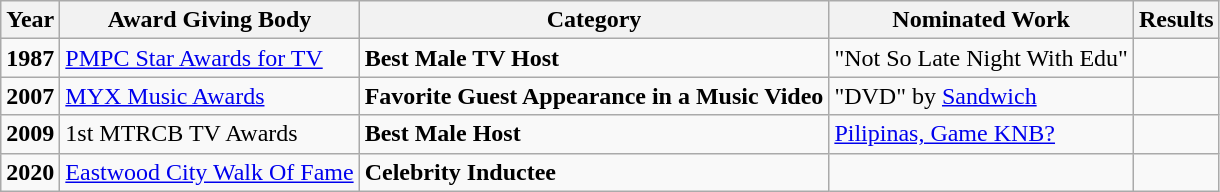<table class="wikitable">
<tr>
<th>Year</th>
<th>Award Giving Body</th>
<th>Category</th>
<th>Nominated Work</th>
<th>Results</th>
</tr>
<tr>
<td><strong>1987</strong></td>
<td><a href='#'>PMPC Star Awards for TV</a></td>
<td><strong>Best Male TV Host</strong></td>
<td>"Not So Late Night With Edu"</td>
<td></td>
</tr>
<tr>
<td><strong>2007</strong></td>
<td><a href='#'>MYX Music Awards</a></td>
<td><strong>Favorite Guest Appearance in a Music Video</strong></td>
<td>"DVD" by <a href='#'>Sandwich</a></td>
<td></td>
</tr>
<tr>
<td><strong>2009</strong></td>
<td>1st MTRCB TV Awards</td>
<td><strong>Best Male Host</strong></td>
<td><a href='#'>Pilipinas, Game KNB?</a></td>
<td></td>
</tr>
<tr>
<td><strong>2020</strong></td>
<td><a href='#'>Eastwood City Walk Of Fame</a></td>
<td><strong>Celebrity Inductee</strong></td>
<td></td>
<td></td>
</tr>
</table>
